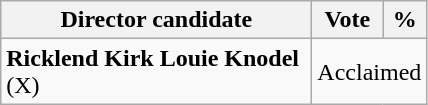<table class="wikitable">
<tr>
<th width="200px">Director candidate</th>
<th>Vote</th>
<th>%</th>
</tr>
<tr>
<td><strong>Ricklend Kirk Louie Knodel</strong> (X) </td>
<td colspan="2">Acclaimed</td>
</tr>
</table>
